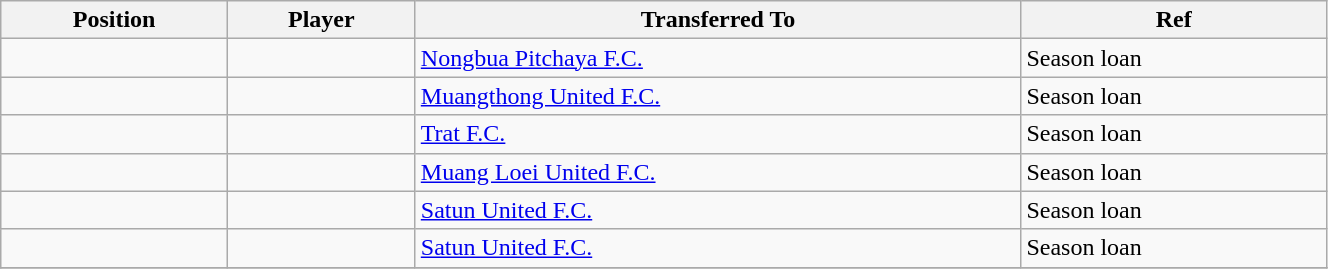<table class="wikitable sortable" style="width:70%; text-align:center; font-size:100%; text-align:left;">
<tr>
<th><strong>Position</strong></th>
<th><strong>Player</strong></th>
<th><strong>Transferred To</strong></th>
<th><strong>Ref</strong></th>
</tr>
<tr>
<td></td>
<td></td>
<td> <a href='#'>Nongbua Pitchaya F.C.</a></td>
<td>Season loan</td>
</tr>
<tr>
<td></td>
<td></td>
<td> <a href='#'>Muangthong United F.C.</a></td>
<td>Season loan</td>
</tr>
<tr>
<td></td>
<td></td>
<td> <a href='#'>Trat F.C.</a></td>
<td>Season loan</td>
</tr>
<tr>
<td></td>
<td></td>
<td> <a href='#'>Muang Loei United F.C.</a></td>
<td>Season loan</td>
</tr>
<tr>
<td></td>
<td></td>
<td> <a href='#'>Satun United F.C.</a></td>
<td>Season loan</td>
</tr>
<tr>
<td></td>
<td></td>
<td> <a href='#'>Satun United F.C.</a></td>
<td>Season loan</td>
</tr>
<tr>
</tr>
</table>
